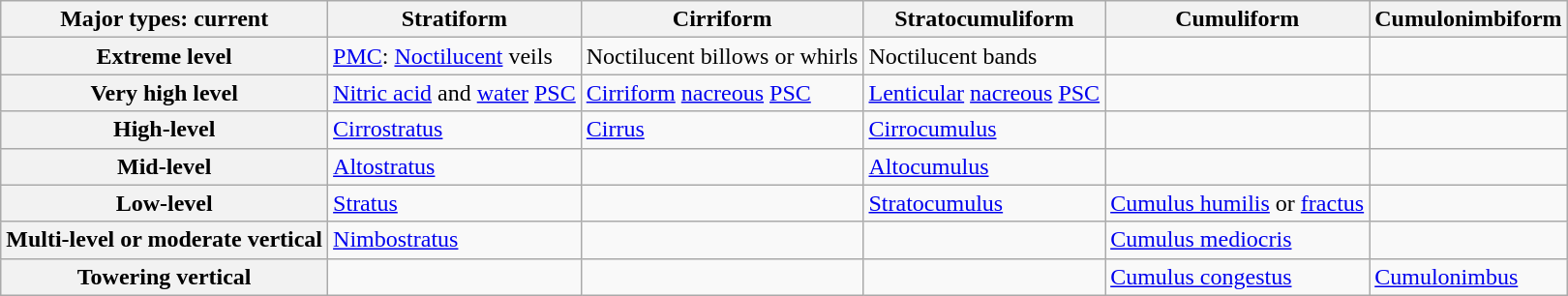<table class="wikitable">
<tr>
<th>Major types: current</th>
<th>Stratiform</th>
<th>Cirriform</th>
<th>Stratocumuliform</th>
<th>Cumuliform</th>
<th>Cumulonimbiform</th>
</tr>
<tr>
<th>Extreme level</th>
<td><a href='#'>PMC</a>: <a href='#'>Noctilucent</a> veils</td>
<td>Noctilucent billows or whirls</td>
<td>Noctilucent bands</td>
<td></td>
<td></td>
</tr>
<tr>
<th>Very high level</th>
<td><a href='#'>Nitric acid</a> and <a href='#'>water</a> <a href='#'>PSC</a></td>
<td><a href='#'>Cirriform</a> <a href='#'>nacreous</a> <a href='#'>PSC</a></td>
<td><a href='#'>Lenticular</a> <a href='#'>nacreous</a> <a href='#'>PSC</a></td>
<td></td>
<td></td>
</tr>
<tr>
<th>High-level</th>
<td><a href='#'>Cirrostratus</a></td>
<td><a href='#'>Cirrus</a></td>
<td><a href='#'>Cirrocumulus</a></td>
<td></td>
<td></td>
</tr>
<tr>
<th>Mid-level</th>
<td><a href='#'>Altostratus</a></td>
<td></td>
<td><a href='#'>Altocumulus</a></td>
<td></td>
<td></td>
</tr>
<tr>
<th>Low-level</th>
<td><a href='#'>Stratus</a></td>
<td></td>
<td><a href='#'>Stratocumulus</a></td>
<td><a href='#'>Cumulus humilis</a> or <a href='#'>fractus</a></td>
<td></td>
</tr>
<tr>
<th>Multi-level or moderate vertical</th>
<td><a href='#'>Nimbostratus</a></td>
<td></td>
<td></td>
<td><a href='#'>Cumulus mediocris</a></td>
<td></td>
</tr>
<tr>
<th>Towering vertical</th>
<td></td>
<td></td>
<td></td>
<td><a href='#'>Cumulus congestus</a></td>
<td><a href='#'>Cumulonimbus</a></td>
</tr>
</table>
